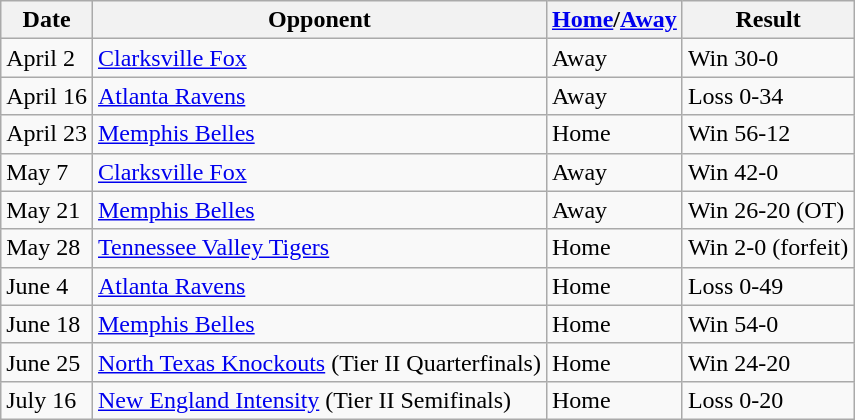<table class="wikitable">
<tr>
<th>Date</th>
<th>Opponent</th>
<th><a href='#'>Home</a>/<a href='#'>Away</a></th>
<th>Result</th>
</tr>
<tr>
<td>April 2</td>
<td><a href='#'>Clarksville Fox</a></td>
<td>Away</td>
<td>Win 30-0</td>
</tr>
<tr>
<td>April 16</td>
<td><a href='#'>Atlanta Ravens</a></td>
<td>Away</td>
<td>Loss 0-34</td>
</tr>
<tr>
<td>April 23</td>
<td><a href='#'>Memphis Belles</a></td>
<td>Home</td>
<td>Win 56-12</td>
</tr>
<tr>
<td>May 7</td>
<td><a href='#'>Clarksville Fox</a></td>
<td>Away</td>
<td>Win 42-0</td>
</tr>
<tr>
<td>May 21</td>
<td><a href='#'>Memphis Belles</a></td>
<td>Away</td>
<td>Win 26-20 (OT)</td>
</tr>
<tr>
<td>May 28</td>
<td><a href='#'>Tennessee Valley Tigers</a></td>
<td>Home</td>
<td>Win 2-0 (forfeit)</td>
</tr>
<tr>
<td>June 4</td>
<td><a href='#'>Atlanta Ravens</a></td>
<td>Home</td>
<td>Loss 0-49</td>
</tr>
<tr>
<td>June 18</td>
<td><a href='#'>Memphis Belles</a></td>
<td>Home</td>
<td>Win 54-0</td>
</tr>
<tr>
<td>June 25</td>
<td><a href='#'>North Texas Knockouts</a> (Tier II Quarterfinals)</td>
<td>Home</td>
<td>Win 24-20</td>
</tr>
<tr>
<td>July 16</td>
<td><a href='#'>New England Intensity</a> (Tier II Semifinals)</td>
<td>Home</td>
<td>Loss 0-20</td>
</tr>
</table>
